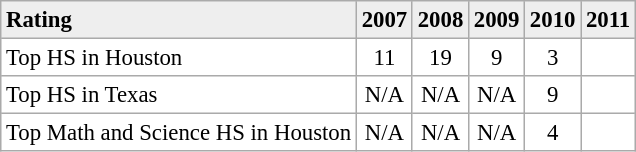<table cellpadding="3" cellspacing="0" border="1" style="font-size: 95%; border: #aaa solid 1px; border-collapse: collapse;">
<tr bgcolor="#eeeeee">
<th align="left">Rating</th>
<th>2007</th>
<th>2008</th>
<th>2009</th>
<th>2010</th>
<th>2011</th>
</tr>
<tr>
<td>Top HS in Houston</td>
<td align="center">11</td>
<td align="center">19</td>
<td align="center">9</td>
<td align="center">3</td>
<td></td>
</tr>
<tr>
<td>Top HS in Texas</td>
<td align="center">N/A</td>
<td align="center">N/A</td>
<td align="center">N/A</td>
<td align="center">9</td>
<td></td>
</tr>
<tr>
<td>Top Math and Science HS in Houston</td>
<td align="center">N/A</td>
<td align="center">N/A</td>
<td align="center">N/A</td>
<td align="center">4</td>
<td></td>
</tr>
</table>
